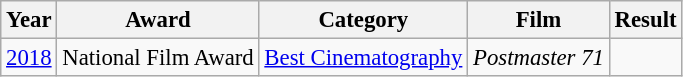<table class="wikitable" style="font-size: 95%;">
<tr>
<th>Year</th>
<th>Award</th>
<th>Category</th>
<th>Film</th>
<th>Result</th>
</tr>
<tr>
<td><a href='#'>2018</a></td>
<td>National Film Award</td>
<td><a href='#'>Best Cinematography</a></td>
<td><em>Postmaster 71</em></td>
<td></td>
</tr>
</table>
